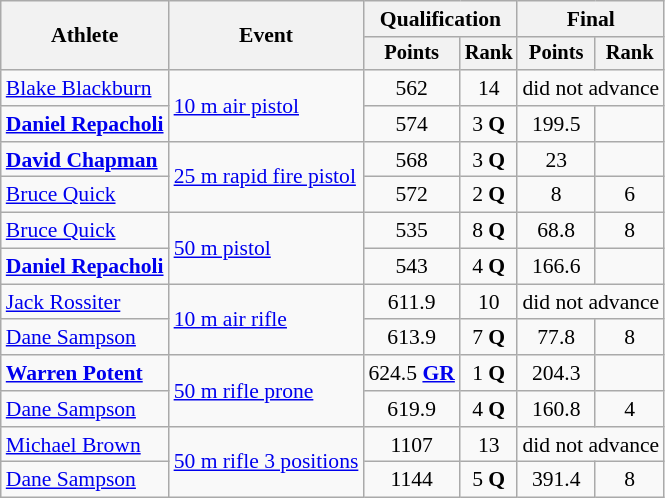<table class="wikitable" style="font-size:90%;">
<tr>
<th rowspan=2>Athlete</th>
<th rowspan=2>Event</th>
<th colspan=2>Qualification</th>
<th colspan=2>Final</th>
</tr>
<tr style="font-size:95%">
<th>Points</th>
<th>Rank</th>
<th>Points</th>
<th>Rank</th>
</tr>
<tr align=center>
<td align=left><a href='#'>Blake Blackburn</a></td>
<td align=left rowspan=2><a href='#'>10 m air pistol</a></td>
<td>562</td>
<td>14</td>
<td colspan=2>did not advance</td>
</tr>
<tr align=center>
<td align=left><strong><a href='#'>Daniel Repacholi</a></strong></td>
<td>574</td>
<td>3 <strong>Q</strong></td>
<td>199.5</td>
<td></td>
</tr>
<tr align=center>
<td align=left><strong><a href='#'>David Chapman</a></strong></td>
<td align=left rowspan=2><a href='#'>25 m rapid fire pistol</a></td>
<td>568</td>
<td>3 <strong>Q</strong></td>
<td>23</td>
<td></td>
</tr>
<tr align=center>
<td align=left><a href='#'>Bruce Quick</a></td>
<td>572</td>
<td>2 <strong>Q</strong></td>
<td>8</td>
<td>6</td>
</tr>
<tr align=center>
<td align=left><a href='#'>Bruce Quick</a></td>
<td align=left rowspan=2><a href='#'>50 m pistol</a></td>
<td>535</td>
<td>8 <strong>Q</strong></td>
<td>68.8</td>
<td>8</td>
</tr>
<tr align=center>
<td align=left><strong><a href='#'>Daniel Repacholi</a></strong></td>
<td>543</td>
<td>4 <strong>Q</strong></td>
<td>166.6</td>
<td></td>
</tr>
<tr align=center>
<td align=left><a href='#'>Jack Rossiter</a></td>
<td align=left rowspan=2><a href='#'>10 m air rifle</a></td>
<td>611.9</td>
<td>10</td>
<td colspan=2>did not advance</td>
</tr>
<tr align=center>
<td align=left><a href='#'>Dane Sampson</a></td>
<td>613.9</td>
<td>7 <strong>Q</strong></td>
<td>77.8</td>
<td>8</td>
</tr>
<tr align=center>
<td align=left><strong><a href='#'>Warren Potent</a></strong></td>
<td align=left rowspan=2><a href='#'>50 m rifle prone</a></td>
<td>624.5 <a href='#'><strong>GR</strong></a></td>
<td>1 <strong>Q</strong></td>
<td>204.3</td>
<td></td>
</tr>
<tr align=center>
<td align=left><a href='#'>Dane Sampson</a></td>
<td>619.9</td>
<td>4 <strong>Q</strong></td>
<td>160.8</td>
<td>4</td>
</tr>
<tr align=center>
<td align=left><a href='#'>Michael Brown</a></td>
<td align=left rowspan=2><a href='#'>50 m rifle 3 positions</a></td>
<td>1107</td>
<td>13</td>
<td colspan=2>did not advance</td>
</tr>
<tr align=center>
<td align=left><a href='#'>Dane Sampson</a></td>
<td>1144</td>
<td>5 <strong>Q</strong></td>
<td>391.4</td>
<td>8</td>
</tr>
</table>
